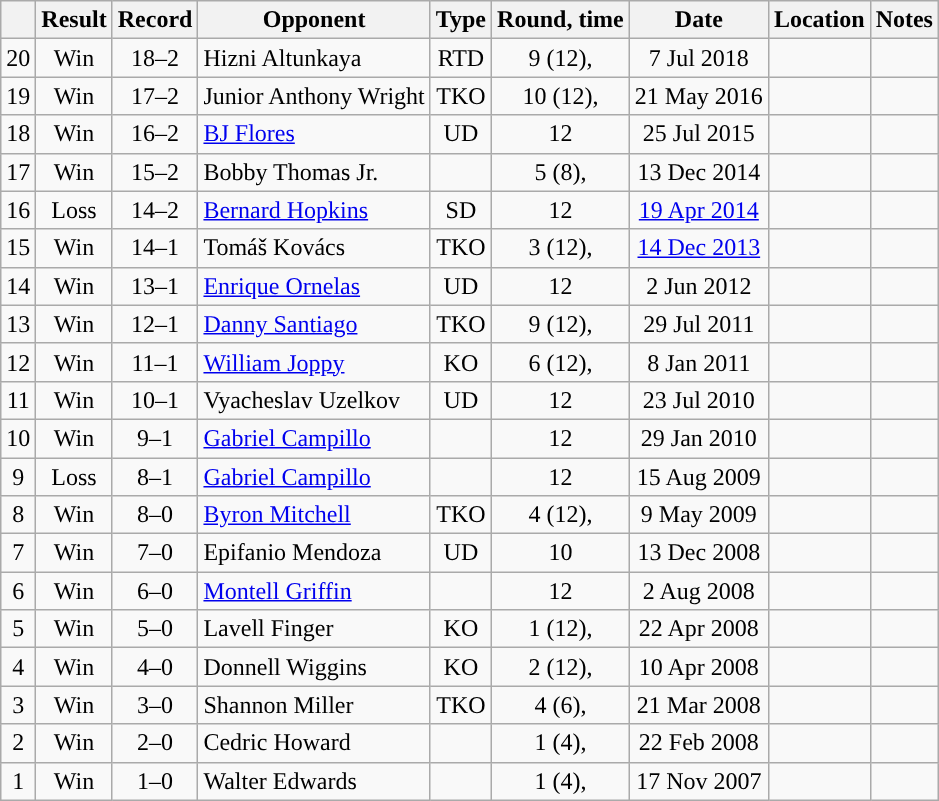<table class="wikitable" style="text-align:center">
<tr>
<th></th>
<th>Result</th>
<th>Record</th>
<th>Opponent</th>
<th>Type</th>
<th>Round, time</th>
<th>Date</th>
<th>Location</th>
<th>Notes</th>
</tr>
<tr>
<td>20</td>
<td>Win</td>
<td>18–2</td>
<td style="text-align:left;">Hizni Altunkaya</td>
<td>RTD</td>
<td>9 (12), </td>
<td>7 Jul 2018</td>
<td style="text-align:left;"></td>
<td style="text-align:left;"></td>
</tr>
<tr>
<td>19</td>
<td>Win</td>
<td>17–2</td>
<td style="text-align:left;">Junior Anthony Wright</td>
<td>TKO</td>
<td>10 (12), </td>
<td>21 May 2016</td>
<td style="text-align:left;"></td>
<td style="text-align:left;"></td>
</tr>
<tr>
<td>18</td>
<td>Win</td>
<td>16–2</td>
<td style="text-align:left;"><a href='#'>BJ Flores</a></td>
<td>UD</td>
<td>12</td>
<td>25 Jul 2015</td>
<td style="text-align:left;"></td>
<td style="text-align:left;"></td>
</tr>
<tr>
<td>17</td>
<td>Win</td>
<td>15–2</td>
<td style="text-align:left;">Bobby Thomas Jr.</td>
<td></td>
<td>5 (8), </td>
<td>13 Dec 2014</td>
<td style="text-align:left;"></td>
<td></td>
</tr>
<tr>
<td>16</td>
<td>Loss</td>
<td>14–2</td>
<td style="text-align:left;"><a href='#'>Bernard Hopkins</a></td>
<td>SD</td>
<td>12</td>
<td><a href='#'>19 Apr 2014</a></td>
<td style="text-align:left;"></td>
<td style="text-align:left;"></td>
</tr>
<tr>
<td>15</td>
<td>Win</td>
<td>14–1</td>
<td style="text-align:left;">Tomáš Kovács</td>
<td>TKO</td>
<td>3 (12), </td>
<td><a href='#'>14 Dec 2013</a></td>
<td style="text-align:left;"></td>
<td style="text-align:left;"></td>
</tr>
<tr>
<td>14</td>
<td>Win</td>
<td>13–1</td>
<td style="text-align:left;"><a href='#'>Enrique Ornelas</a></td>
<td>UD</td>
<td>12</td>
<td>2 Jun 2012</td>
<td style="text-align:left;"></td>
<td style="text-align:left;"></td>
</tr>
<tr>
<td>13</td>
<td>Win</td>
<td>12–1</td>
<td style="text-align:left;"><a href='#'>Danny Santiago</a></td>
<td>TKO</td>
<td>9 (12), </td>
<td>29 Jul 2011</td>
<td style="text-align:left;"></td>
<td style="text-align:left;"></td>
</tr>
<tr>
<td>12</td>
<td>Win</td>
<td>11–1</td>
<td style="text-align:left;"><a href='#'>William Joppy</a></td>
<td>KO</td>
<td>6 (12), </td>
<td>8 Jan 2011</td>
<td style="text-align:left;"></td>
<td style="text-align:left;"></td>
</tr>
<tr>
<td>11</td>
<td>Win</td>
<td>10–1</td>
<td style="text-align:left;">Vyacheslav Uzelkov</td>
<td>UD</td>
<td>12</td>
<td>23 Jul 2010</td>
<td style="text-align:left;"></td>
<td style="text-align:left;"></td>
</tr>
<tr>
<td>10</td>
<td>Win</td>
<td>9–1</td>
<td style="text-align:left;"><a href='#'>Gabriel Campillo</a></td>
<td></td>
<td>12</td>
<td>29 Jan 2010</td>
<td style="text-align:left;"></td>
<td style="text-align:left;"></td>
</tr>
<tr>
<td>9</td>
<td>Loss</td>
<td>8–1</td>
<td style="text-align:left;"><a href='#'>Gabriel Campillo</a></td>
<td></td>
<td>12</td>
<td>15 Aug 2009</td>
<td style="text-align:left;"></td>
<td style="text-align:left;"></td>
</tr>
<tr>
<td>8</td>
<td>Win</td>
<td>8–0</td>
<td style="text-align:left;"><a href='#'>Byron Mitchell</a></td>
<td>TKO</td>
<td>4 (12), </td>
<td>9 May 2009</td>
<td style="text-align:left;"></td>
<td style="text-align:left;"></td>
</tr>
<tr>
<td>7</td>
<td>Win</td>
<td>7–0</td>
<td style="text-align:left;">Epifanio Mendoza</td>
<td>UD</td>
<td>10</td>
<td>13 Dec 2008</td>
<td style="text-align:left;"></td>
<td></td>
</tr>
<tr>
<td>6</td>
<td>Win</td>
<td>6–0</td>
<td style="text-align:left;"><a href='#'>Montell Griffin</a></td>
<td></td>
<td>12</td>
<td>2 Aug 2008</td>
<td style="text-align:left;"></td>
<td style="text-align:left;"></td>
</tr>
<tr>
<td>5</td>
<td>Win</td>
<td>5–0</td>
<td style="text-align:left;">Lavell Finger</td>
<td>KO</td>
<td>1 (12), </td>
<td>22 Apr 2008</td>
<td style="text-align:left;"></td>
<td style="text-align:left;"></td>
</tr>
<tr>
<td>4</td>
<td>Win</td>
<td>4–0</td>
<td style="text-align:left;">Donnell Wiggins</td>
<td>KO</td>
<td>2 (12), </td>
<td>10 Apr 2008</td>
<td style="text-align:left;"></td>
<td style="text-align:left;"></td>
</tr>
<tr>
<td>3</td>
<td>Win</td>
<td>3–0</td>
<td style="text-align:left;">Shannon Miller</td>
<td>TKO</td>
<td>4 (6), </td>
<td>21 Mar 2008</td>
<td style="text-align:left;"></td>
<td></td>
</tr>
<tr>
<td>2</td>
<td>Win</td>
<td>2–0</td>
<td style="text-align:left;">Cedric Howard</td>
<td></td>
<td>1 (4), </td>
<td>22 Feb 2008</td>
<td style="text-align:left;"></td>
<td></td>
</tr>
<tr>
<td>1</td>
<td>Win</td>
<td>1–0</td>
<td style="text-align:left;">Walter Edwards</td>
<td></td>
<td>1 (4), </td>
<td>17 Nov 2007</td>
<td style="text-align:left;"></td>
<td></td>
</tr>
</table>
